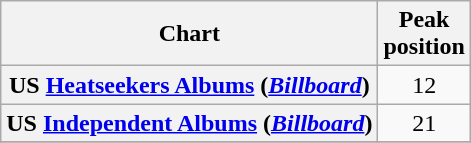<table class="wikitable plainrowheaders sortable" style="text-align:center;" border="1">
<tr>
<th scope="col">Chart</th>
<th scope="col">Peak<br>position</th>
</tr>
<tr>
<th scope="row">US <a href='#'>Heatseekers Albums</a> (<em><a href='#'>Billboard</a></em>)</th>
<td>12</td>
</tr>
<tr>
<th scope="row">US <a href='#'>Independent Albums</a> (<em><a href='#'>Billboard</a></em>)</th>
<td>21</td>
</tr>
<tr>
</tr>
</table>
